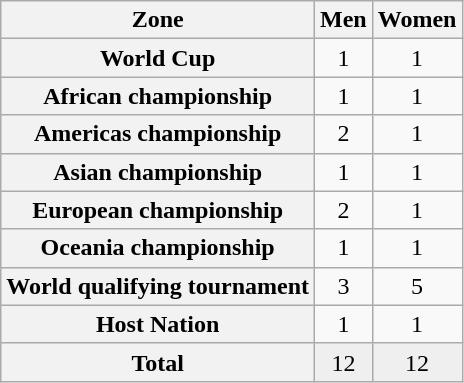<table class="wikitable plainrowheaders" style="text-align:center;">
<tr>
<th scope="col">Zone</th>
<th scope="col">Men</th>
<th scope="col">Women</th>
</tr>
<tr>
<th scope="row">World Cup</th>
<td>1</td>
<td>1</td>
</tr>
<tr>
<th scope="row">African championship</th>
<td>1</td>
<td>1</td>
</tr>
<tr>
<th scope="row">Americas championship</th>
<td>2</td>
<td>1</td>
</tr>
<tr>
<th scope="row">Asian championship</th>
<td>1</td>
<td>1</td>
</tr>
<tr>
<th scope="row">European championship</th>
<td>2</td>
<td>1</td>
</tr>
<tr>
<th scope="row">Oceania championship</th>
<td>1</td>
<td>1</td>
</tr>
<tr>
<th scope="row">World qualifying tournament</th>
<td>3</td>
<td>5</td>
</tr>
<tr>
<th scope="row">Host Nation</th>
<td>1</td>
<td>1</td>
</tr>
<tr bgcolor=#EFEFEF>
<th scope="row"><strong>Total</strong></th>
<td>12</td>
<td>12</td>
</tr>
</table>
